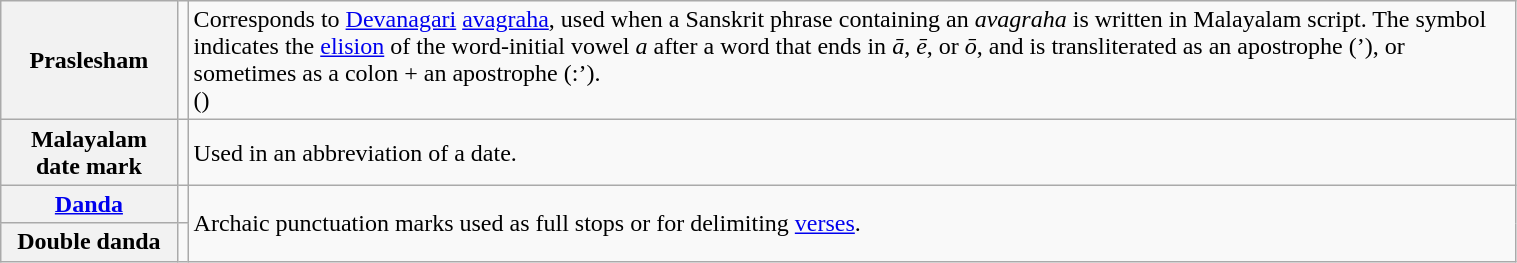<table class="wikitable" style="width:80%;margin-left:30px">
<tr>
<th>Praslesham</th>
<td><big></big></td>
<td>Corresponds to <a href='#'>Devanagari</a> <a href='#'>avagraha</a>, used when a Sanskrit phrase containing an <em>avagraha</em> is written in Malayalam script. The symbol indicates the <a href='#'>elision</a> of the word-initial vowel <em>a</em> after a word that ends in <em>ā</em>, <em>ē</em>, or <em>ō</em>, and is transliterated as an apostrophe (’), or sometimes as a colon + an apostrophe (:’).<br>()</td>
</tr>
<tr>
<th>Malayalam date mark</th>
<td><big></big></td>
<td>Used in an abbreviation of a date.</td>
</tr>
<tr>
<th><a href='#'>Danda</a></th>
<td><big></big></td>
<td rowspan="2">Archaic punctuation marks used as full stops or for delimiting <a href='#'>verses</a>.</td>
</tr>
<tr>
<th>Double danda</th>
<td><big></big></td>
</tr>
</table>
